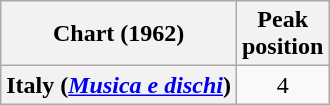<table class="wikitable plainrowheaders" style="text-align:center">
<tr>
<th scope="col">Chart (1962)</th>
<th scope="col">Peak<br>position</th>
</tr>
<tr>
<th scope="row">Italy (<em><a href='#'>Musica e dischi</a></em>)</th>
<td>4</td>
</tr>
</table>
